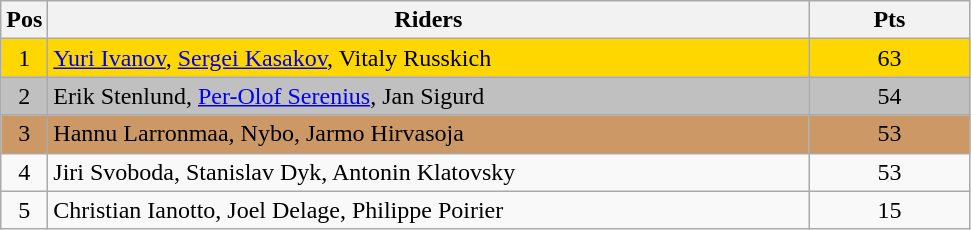<table class="wikitable" style="font-size: 100%">
<tr>
<th width=20>Pos</th>
<th width=500>Riders</th>
<th width=100>Pts</th>
</tr>
<tr align=center style="background-color: gold;">
<td>1</td>
<td align="left"> <a href='#'>Yuri Ivanov</a>, <a href='#'>Sergei Kasakov</a>, Vitaly Russkich</td>
<td>63</td>
</tr>
<tr align=center style="background-color: silver;">
<td>2</td>
<td align="left"> Erik Stenlund, <a href='#'>Per-Olof Serenius</a>, Jan Sigurd</td>
<td>54</td>
</tr>
<tr align=center style="background-color: #cc9966;">
<td>3</td>
<td align="left"> Hannu Larronmaa, Nybo, Jarmo Hirvasoja</td>
<td>53</td>
</tr>
<tr align=center>
<td>4</td>
<td align="left"> Jiri Svoboda, Stanislav Dyk, Antonin Klatovsky</td>
<td>53</td>
</tr>
<tr align=center>
<td>5</td>
<td align="left"> Christian Ianotto, Joel Delage, Philippe Poirier</td>
<td>15</td>
</tr>
</table>
